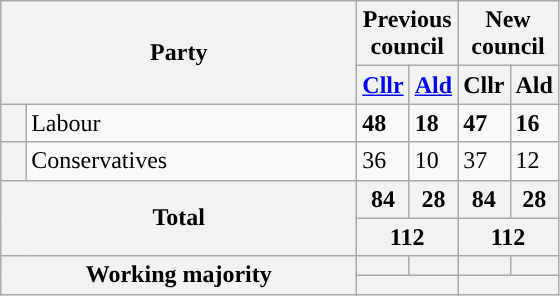<table class="wikitable">
<tr>
<th colspan="2" rowspan="2" style="width: 230px">Party</th>
<th valign=top colspan="2" style="width: 30px">Previous council</th>
<th valign=top colspan="2" style="width: 30px">New council</th>
</tr>
<tr>
<th><a href='#'>Cllr</a></th>
<th><a href='#'>Ald</a></th>
<th>Cllr</th>
<th>Ald</th>
</tr>
<tr>
<th style="background-color: "></th>
<td>Labour</td>
<td><strong>48</strong></td>
<td><strong>18</strong></td>
<td><strong>47</strong></td>
<td><strong>16</strong></td>
</tr>
<tr>
<th style="background-color: "></th>
<td>Conservatives</td>
<td>36</td>
<td>10</td>
<td>37</td>
<td>12</td>
</tr>
<tr>
<th colspan="2" rowspan="2">Total</th>
<th style="text-align: center">84</th>
<th style="text-align: center">28</th>
<th style="text-align: center">84</th>
<th style="text-align: center">28</th>
</tr>
<tr>
<th colspan="2" style="text-align: center">112</th>
<th colspan="2" style="text-align: center">112</th>
</tr>
<tr>
<th colspan="2" rowspan="2">Working majority</th>
<th></th>
<th></th>
<th></th>
<th></th>
</tr>
<tr>
<th colspan="2"></th>
<th colspan="2"></th>
</tr>
</table>
